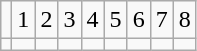<table class="wikitable">
<tr>
<td></td>
<td>1</td>
<td>2</td>
<td>3</td>
<td>4</td>
<td>5</td>
<td>6</td>
<td>7</td>
<td>8</td>
</tr>
<tr>
<td></td>
<td></td>
<td></td>
<td></td>
<td></td>
<td></td>
<td></td>
<td></td>
<td></td>
</tr>
</table>
